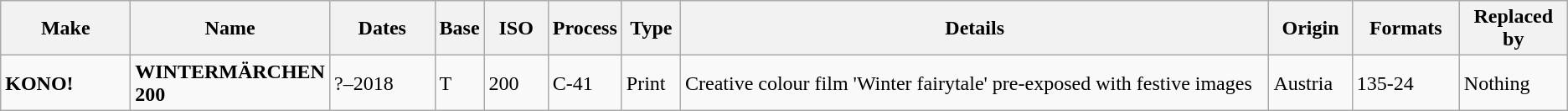<table class="wikitable">
<tr>
<th scope="col" style="width: 100px;">Make</th>
<th scope="col" style="width: 120px;">Name</th>
<th scope="col" style="width: 80px;">Dates</th>
<th scope="col" style="width: 30px;">Base</th>
<th scope="col" style="width: 45px;">ISO</th>
<th scope="col" style="width: 40px;">Process</th>
<th scope="col" style="width: 40px;">Type</th>
<th scope="col" style="width: 500px;">Details</th>
<th scope="col" style="width: 60px;">Origin</th>
<th scope="col" style="width: 80px;">Formats</th>
<th scope="col" style="width: 80px;">Replaced by</th>
</tr>
<tr>
<td><strong>KONO!</strong></td>
<td><strong>WINTERMÄRCHEN 200</strong></td>
<td>?–2018</td>
<td>T</td>
<td>200</td>
<td>C-41</td>
<td>Print</td>
<td>Creative colour film 'Winter fairytale' pre-exposed with festive images</td>
<td>Austria</td>
<td>135-24</td>
<td>Nothing</td>
</tr>
</table>
